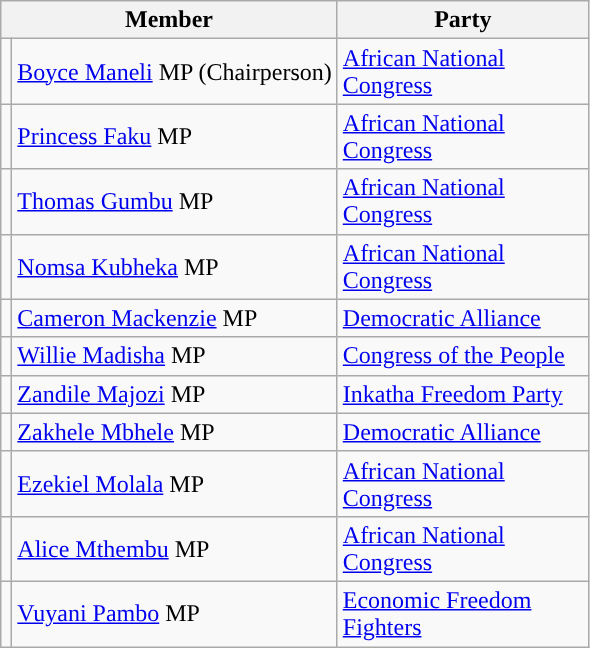<table class="wikitable">
<tr>
<th width="160px" colspan="2" valign="top">Member</th>
<th width="160px" valign="top">Party</th>
</tr>
<tr>
<td></td>
<td><a href='#'>Boyce Maneli</a> MP (Chairperson)</td>
<td><a href='#'>African National Congress</a></td>
</tr>
<tr>
<td></td>
<td><a href='#'>Princess Faku</a> MP</td>
<td><a href='#'>African National Congress</a></td>
</tr>
<tr>
<td></td>
<td><a href='#'>Thomas Gumbu</a> MP</td>
<td><a href='#'>African National Congress</a></td>
</tr>
<tr>
<td></td>
<td><a href='#'>Nomsa Kubheka</a> MP</td>
<td><a href='#'>African National Congress</a></td>
</tr>
<tr>
<td></td>
<td><a href='#'>Cameron Mackenzie</a> MP</td>
<td><a href='#'>Democratic Alliance</a></td>
</tr>
<tr>
<td></td>
<td><a href='#'>Willie Madisha</a> MP</td>
<td><a href='#'>Congress of the People</a></td>
</tr>
<tr>
<td></td>
<td><a href='#'>Zandile Majozi</a> MP</td>
<td><a href='#'>Inkatha Freedom Party</a></td>
</tr>
<tr>
<td></td>
<td><a href='#'>Zakhele Mbhele</a> MP</td>
<td><a href='#'>Democratic Alliance</a></td>
</tr>
<tr>
<td></td>
<td><a href='#'>Ezekiel Molala</a> MP</td>
<td><a href='#'>African National Congress</a></td>
</tr>
<tr>
<td></td>
<td><a href='#'>Alice Mthembu</a> MP</td>
<td><a href='#'>African National Congress</a></td>
</tr>
<tr>
<td></td>
<td><a href='#'>Vuyani Pambo</a> MP</td>
<td><a href='#'>Economic Freedom Fighters</a></td>
</tr>
</table>
